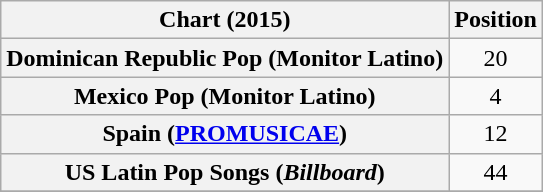<table class="wikitable plainrowheaders sortable" style="text-align:center">
<tr>
<th scope="col">Chart (2015)</th>
<th scope="col">Position</th>
</tr>
<tr>
<th scope="row">Dominican Republic Pop (Monitor Latino)</th>
<td>20</td>
</tr>
<tr>
<th scope="row">Mexico Pop (Monitor Latino)</th>
<td>4</td>
</tr>
<tr>
<th scope="row">Spain (<a href='#'>PROMUSICAE</a>)</th>
<td style="text-align:center;">12</td>
</tr>
<tr>
<th scope="row">US Latin Pop Songs (<em>Billboard</em>)</th>
<td>44</td>
</tr>
<tr>
</tr>
</table>
